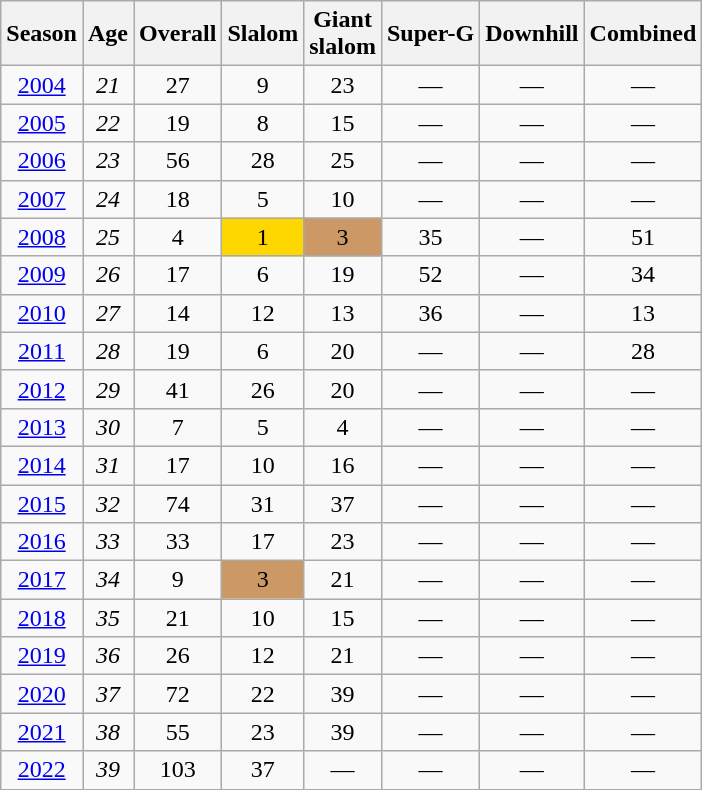<table class="wikitable" style="text-align:center; font-size:100%;">
<tr>
<th>Season</th>
<th>Age</th>
<th>Overall</th>
<th>Slalom</th>
<th>Giant<br>slalom</th>
<th>Super-G</th>
<th>Downhill</th>
<th>Combined</th>
</tr>
<tr>
<td><a href='#'>2004</a></td>
<td><em>21</em></td>
<td>27</td>
<td>9</td>
<td>23</td>
<td>—</td>
<td>—</td>
<td>—</td>
</tr>
<tr>
<td><a href='#'>2005</a></td>
<td><em>22</em></td>
<td>19</td>
<td>8</td>
<td>15</td>
<td>—</td>
<td>—</td>
<td>—</td>
</tr>
<tr>
<td><a href='#'>2006</a></td>
<td><em>23</em></td>
<td>56</td>
<td>28</td>
<td>25</td>
<td>—</td>
<td>—</td>
<td>—</td>
</tr>
<tr>
<td><a href='#'>2007</a></td>
<td><em>24</em></td>
<td>18</td>
<td>5</td>
<td>10</td>
<td>—</td>
<td>—</td>
<td>—</td>
</tr>
<tr>
<td><a href='#'>2008</a></td>
<td><em>25</em></td>
<td>4</td>
<td bgcolor="gold">1</td>
<td bgcolor="cc9966">3</td>
<td>35</td>
<td>—</td>
<td>51</td>
</tr>
<tr>
<td><a href='#'>2009</a></td>
<td><em>26</em></td>
<td>17</td>
<td>6</td>
<td>19</td>
<td>52</td>
<td>—</td>
<td>34</td>
</tr>
<tr>
<td><a href='#'>2010</a></td>
<td><em>27</em></td>
<td>14</td>
<td>12</td>
<td>13</td>
<td>36</td>
<td>—</td>
<td>13</td>
</tr>
<tr>
<td><a href='#'>2011</a></td>
<td><em>28</em></td>
<td>19</td>
<td>6</td>
<td>20</td>
<td>—</td>
<td>—</td>
<td>28</td>
</tr>
<tr>
<td><a href='#'>2012</a></td>
<td><em>29</em></td>
<td>41</td>
<td>26</td>
<td>20</td>
<td>—</td>
<td>—</td>
<td>—</td>
</tr>
<tr>
<td><a href='#'>2013</a></td>
<td><em>30</em></td>
<td>7</td>
<td>5</td>
<td>4</td>
<td>—</td>
<td>—</td>
<td>—</td>
</tr>
<tr>
<td><a href='#'>2014</a></td>
<td><em>31</em></td>
<td>17</td>
<td>10</td>
<td>16</td>
<td>—</td>
<td>—</td>
<td>—</td>
</tr>
<tr>
<td><a href='#'>2015</a></td>
<td><em>32</em></td>
<td>74</td>
<td>31</td>
<td>37</td>
<td>—</td>
<td>—</td>
<td>—</td>
</tr>
<tr>
<td><a href='#'>2016</a></td>
<td><em>33</em></td>
<td>33</td>
<td>17</td>
<td>23</td>
<td>—</td>
<td>—</td>
<td>—</td>
</tr>
<tr>
<td><a href='#'>2017</a></td>
<td><em>34</em></td>
<td>9</td>
<td bgcolor="cc9966">3</td>
<td>21</td>
<td>—</td>
<td>—</td>
<td>—</td>
</tr>
<tr>
<td><a href='#'>2018</a></td>
<td><em>35</em></td>
<td>21</td>
<td>10</td>
<td>15</td>
<td>—</td>
<td>—</td>
<td>—</td>
</tr>
<tr>
<td><a href='#'>2019</a></td>
<td><em>36</em></td>
<td>26</td>
<td>12</td>
<td>21</td>
<td>—</td>
<td>—</td>
<td>—</td>
</tr>
<tr>
<td><a href='#'>2020</a></td>
<td><em>37</em></td>
<td>72</td>
<td>22</td>
<td>39</td>
<td>—</td>
<td>—</td>
<td>—</td>
</tr>
<tr>
<td><a href='#'>2021</a></td>
<td><em>38</em></td>
<td>55</td>
<td>23</td>
<td>39</td>
<td>—</td>
<td>—</td>
<td>—</td>
</tr>
<tr>
<td><a href='#'>2022</a></td>
<td><em>39</em></td>
<td>103</td>
<td>37</td>
<td>—</td>
<td>—</td>
<td>—</td>
<td>—</td>
</tr>
</table>
